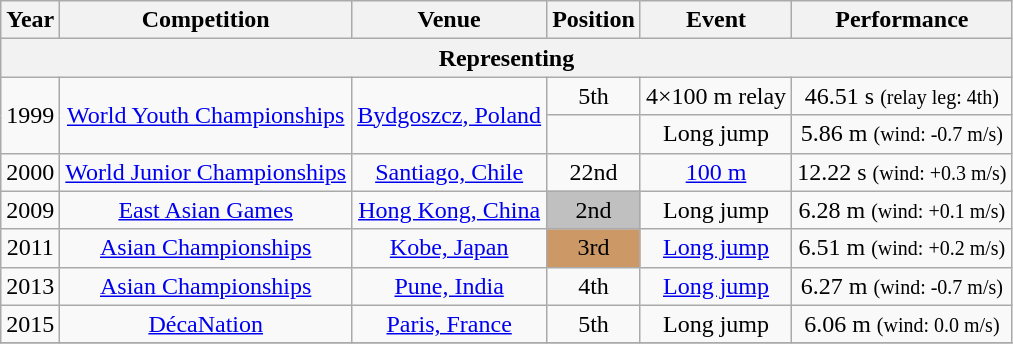<table class="wikitable sortable" style=text-align:center>
<tr>
<th>Year</th>
<th>Competition</th>
<th>Venue</th>
<th>Position</th>
<th>Event</th>
<th>Performance</th>
</tr>
<tr>
<th colspan="6">Representing </th>
</tr>
<tr>
<td rowspan=2>1999</td>
<td rowspan=2><a href='#'>World Youth Championships</a></td>
<td rowspan=2><a href='#'>Bydgoszcz, Poland</a></td>
<td>5th</td>
<td>4×100 m relay</td>
<td>46.51 s <small>(relay leg: 4th)</small></td>
</tr>
<tr>
<td></td>
<td>Long jump</td>
<td>5.86 m <small>(wind: -0.7 m/s)</small></td>
</tr>
<tr>
<td>2000</td>
<td><a href='#'>World Junior Championships</a></td>
<td><a href='#'>Santiago, Chile</a></td>
<td>22nd</td>
<td><a href='#'>100 m</a></td>
<td>12.22 s <small>(wind: +0.3 m/s)</small></td>
</tr>
<tr>
<td>2009</td>
<td><a href='#'>East Asian Games</a></td>
<td><a href='#'>Hong Kong, China</a></td>
<td bgcolor="silver">2nd</td>
<td>Long jump</td>
<td>6.28 m <small>(wind: +0.1 m/s)</small></td>
</tr>
<tr>
<td>2011</td>
<td><a href='#'>Asian Championships</a></td>
<td><a href='#'>Kobe, Japan</a></td>
<td bgcolor="cc9966">3rd</td>
<td><a href='#'>Long jump</a></td>
<td>6.51 m <small>(wind: +0.2 m/s)</small></td>
</tr>
<tr>
<td>2013</td>
<td><a href='#'>Asian Championships</a></td>
<td><a href='#'>Pune, India</a></td>
<td>4th</td>
<td><a href='#'>Long jump</a></td>
<td>6.27 m <small>(wind: -0.7 m/s)</small></td>
</tr>
<tr>
<td>2015</td>
<td><a href='#'>DécaNation</a></td>
<td><a href='#'>Paris, France</a></td>
<td>5th</td>
<td>Long jump</td>
<td>6.06 m <small>(wind: 0.0 m/s)</small></td>
</tr>
<tr>
</tr>
</table>
